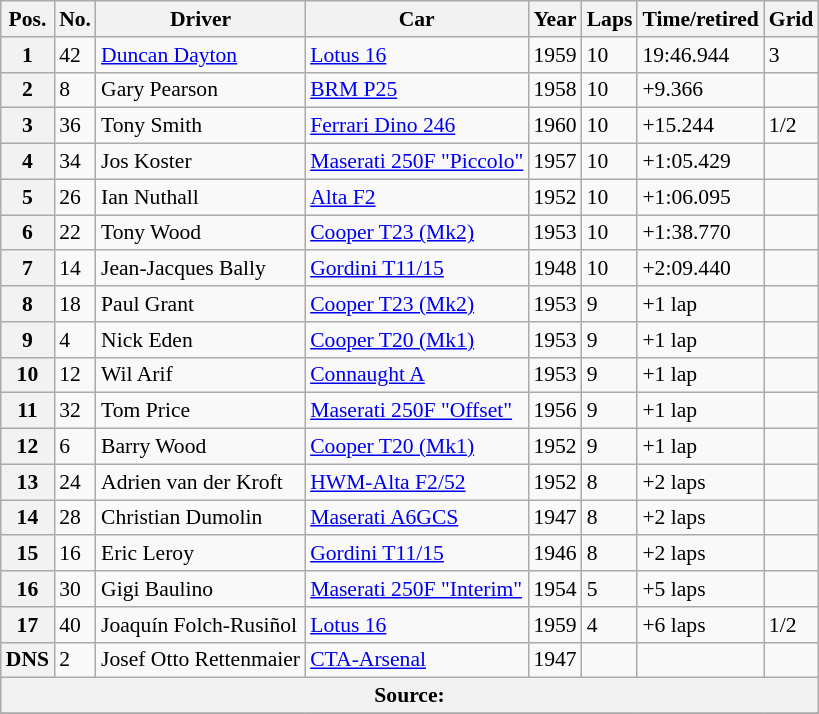<table class="wikitable" style="font-size:90%">
<tr>
<th>Pos.</th>
<th>No.</th>
<th>Driver</th>
<th>Car</th>
<th>Year</th>
<th>Laps</th>
<th>Time/retired</th>
<th>Grid</th>
</tr>
<tr>
<th>1</th>
<td>42</td>
<td> <a href='#'>Duncan Dayton</a></td>
<td><a href='#'>Lotus 16</a></td>
<td>1959</td>
<td>10</td>
<td>19:46.944</td>
<td>3</td>
</tr>
<tr>
<th>2</th>
<td>8</td>
<td> Gary Pearson</td>
<td><a href='#'>BRM P25</a></td>
<td>1958</td>
<td>10</td>
<td>+9.366</td>
<td></td>
</tr>
<tr>
<th>3</th>
<td>36</td>
<td> Tony Smith</td>
<td><a href='#'>Ferrari Dino 246</a></td>
<td>1960</td>
<td>10</td>
<td>+15.244</td>
<td>1/2</td>
</tr>
<tr>
<th>4</th>
<td>34</td>
<td> Jos Koster</td>
<td><a href='#'>Maserati 250F "Piccolo"</a></td>
<td>1957</td>
<td>10</td>
<td>+1:05.429</td>
<td></td>
</tr>
<tr>
<th>5</th>
<td>26</td>
<td> Ian Nuthall</td>
<td><a href='#'>Alta F2</a></td>
<td>1952</td>
<td>10</td>
<td>+1:06.095</td>
<td></td>
</tr>
<tr>
<th>6</th>
<td>22</td>
<td> Tony Wood</td>
<td><a href='#'>Cooper T23 (Mk2)</a></td>
<td>1953</td>
<td>10</td>
<td>+1:38.770</td>
<td></td>
</tr>
<tr>
<th>7</th>
<td>14</td>
<td> Jean-Jacques Bally</td>
<td><a href='#'>Gordini T11/15</a></td>
<td>1948</td>
<td>10</td>
<td>+2:09.440</td>
<td></td>
</tr>
<tr>
<th>8</th>
<td>18</td>
<td> Paul Grant</td>
<td><a href='#'>Cooper T23 (Mk2)</a></td>
<td>1953</td>
<td>9</td>
<td>+1 lap</td>
<td></td>
</tr>
<tr>
<th>9</th>
<td>4</td>
<td> Nick Eden</td>
<td><a href='#'>Cooper T20 (Mk1)</a></td>
<td>1953</td>
<td>9</td>
<td>+1 lap</td>
<td></td>
</tr>
<tr>
<th>10</th>
<td>12</td>
<td> Wil Arif</td>
<td><a href='#'>Connaught A</a></td>
<td>1953</td>
<td>9</td>
<td>+1 lap</td>
<td></td>
</tr>
<tr>
<th>11</th>
<td>32</td>
<td> Tom Price</td>
<td><a href='#'>Maserati 250F "Offset"</a></td>
<td>1956</td>
<td>9</td>
<td>+1 lap</td>
<td></td>
</tr>
<tr>
<th>12</th>
<td>6</td>
<td> Barry Wood</td>
<td><a href='#'>Cooper T20 (Mk1)</a></td>
<td>1952</td>
<td>9</td>
<td>+1 lap</td>
<td></td>
</tr>
<tr>
<th>13</th>
<td>24</td>
<td> Adrien van der Kroft</td>
<td><a href='#'>HWM-Alta F2/52</a></td>
<td>1952</td>
<td>8</td>
<td>+2 laps</td>
<td></td>
</tr>
<tr>
<th>14</th>
<td>28</td>
<td> Christian Dumolin</td>
<td><a href='#'>Maserati A6GCS</a></td>
<td>1947</td>
<td>8</td>
<td>+2 laps</td>
<td></td>
</tr>
<tr>
<th>15</th>
<td>16</td>
<td> Eric Leroy</td>
<td><a href='#'>Gordini T11/15</a></td>
<td>1946</td>
<td>8</td>
<td>+2 laps</td>
<td></td>
</tr>
<tr>
<th>16</th>
<td>30</td>
<td> Gigi Baulino</td>
<td><a href='#'>Maserati 250F "Interim"</a></td>
<td>1954</td>
<td>5</td>
<td>+5 laps</td>
<td></td>
</tr>
<tr>
<th>17</th>
<td>40</td>
<td> Joaquín Folch-Rusiñol</td>
<td><a href='#'>Lotus 16</a></td>
<td>1959</td>
<td>4</td>
<td>+6 laps</td>
<td>1/2</td>
</tr>
<tr>
<th>DNS</th>
<td>2</td>
<td> Josef Otto Rettenmaier</td>
<td><a href='#'>CTA-Arsenal</a></td>
<td>1947</td>
<td></td>
<td></td>
<td></td>
</tr>
<tr style="background-color:#E5E4E2" align="center">
<th colspan=8>Source:</th>
</tr>
<tr>
</tr>
</table>
